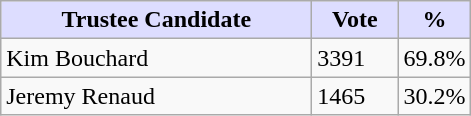<table class="wikitable sortable">
<tr>
<th style="background:#ddf; width:200px;">Trustee Candidate</th>
<th style="background:#ddf; width:50px;">Vote</th>
<th style="background:#ddf; width:30px;">%</th>
</tr>
<tr>
<td>Kim Bouchard</td>
<td>3391</td>
<td>69.8%</td>
</tr>
<tr>
<td>Jeremy Renaud</td>
<td>1465</td>
<td>30.2%</td>
</tr>
</table>
